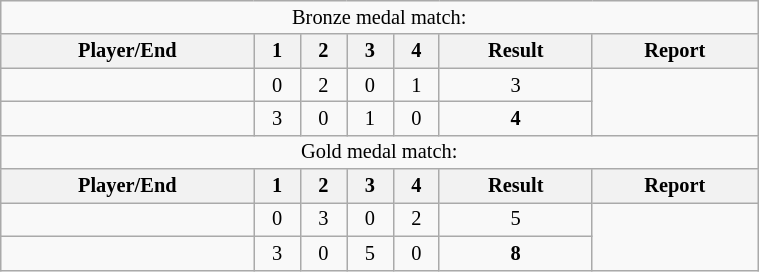<table class="wikitable" style=font-size:85%;text-align:center;width:40%>
<tr>
<td colspan=7>Bronze medal match:</td>
</tr>
<tr>
<th>Player/End</th>
<th>1</th>
<th>2</th>
<th>3</th>
<th>4</th>
<th>Result</th>
<th>Report</th>
</tr>
<tr>
<td align=left> </td>
<td>0</td>
<td>2</td>
<td>0</td>
<td>1</td>
<td>3</td>
<td rowspan="2"></td>
</tr>
<tr>
<td align=left> </td>
<td>3</td>
<td>0</td>
<td>1</td>
<td>0</td>
<td><strong>4</strong></td>
</tr>
<tr>
<td colspan=7>Gold medal match:</td>
</tr>
<tr>
<th>Player/End</th>
<th>1</th>
<th>2</th>
<th>3</th>
<th>4</th>
<th>Result</th>
<th>Report</th>
</tr>
<tr>
<td align=left> </td>
<td>0</td>
<td>3</td>
<td>0</td>
<td>2</td>
<td>5</td>
<td rowspan="2"></td>
</tr>
<tr>
<td align=left> <strong></strong></td>
<td>3</td>
<td>0</td>
<td>5</td>
<td>0</td>
<td><strong>8</strong></td>
</tr>
</table>
